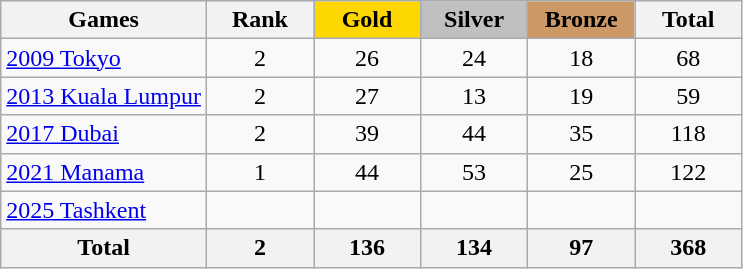<table class="wikitable sortable" style="margin-top:0em; text-align:center; font-size:100%;">
<tr>
<th>Games</th>
<th style="width:4em;">Rank</th>
<th style="background:gold; width:4em;"><strong>Gold</strong></th>
<th style="background:silver; width:4em;"><strong>Silver</strong></th>
<th style="background:#cc9966; width:4em;"><strong>Bronze</strong></th>
<th style="width:4em;">Total</th>
</tr>
<tr>
<td align=left><a href='#'>2009 Tokyo</a></td>
<td>2</td>
<td>26</td>
<td>24</td>
<td>18</td>
<td>68</td>
</tr>
<tr>
<td align=left><a href='#'>2013 Kuala Lumpur</a></td>
<td>2</td>
<td>27</td>
<td>13</td>
<td>19</td>
<td>59</td>
</tr>
<tr>
<td align=left><a href='#'>2017 Dubai</a></td>
<td>2</td>
<td>39</td>
<td>44</td>
<td>35</td>
<td>118</td>
</tr>
<tr>
<td align=left><a href='#'>2021 Manama</a></td>
<td>1</td>
<td>44</td>
<td>53</td>
<td>25</td>
<td>122</td>
</tr>
<tr>
<td align=left><a href='#'>2025 Tashkent</a></td>
<td></td>
<td></td>
<td></td>
<td></td>
<td></td>
</tr>
<tr>
<th>Total</th>
<th>2</th>
<th>136</th>
<th>134</th>
<th>97</th>
<th>368</th>
</tr>
</table>
